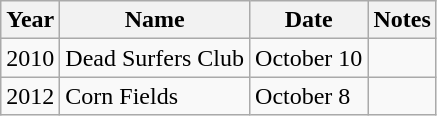<table class="wikitable">
<tr>
<th>Year</th>
<th>Name</th>
<th>Date</th>
<th>Notes</th>
</tr>
<tr>
<td>2010</td>
<td>Dead Surfers Club</td>
<td>October 10</td>
<td></td>
</tr>
<tr>
<td>2012</td>
<td>Corn Fields</td>
<td>October 8</td>
<td></td>
</tr>
</table>
